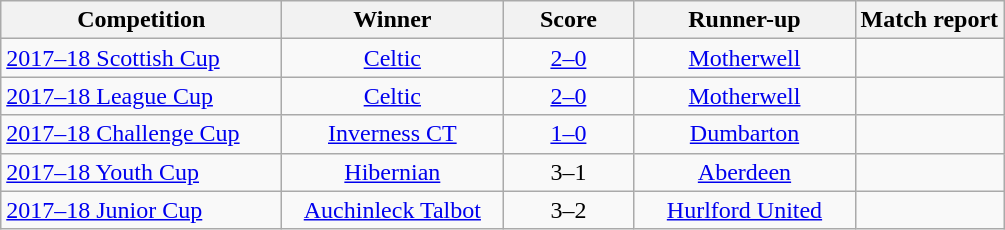<table class="wikitable" style="text-align:center">
<tr>
<th width=180>Competition</th>
<th width=140>Winner</th>
<th width=80>Score</th>
<th width=140>Runner-up</th>
<th>Match report</th>
</tr>
<tr>
<td align=left><a href='#'>2017–18 Scottish Cup</a></td>
<td><a href='#'>Celtic</a></td>
<td><a href='#'>2–0</a></td>
<td><a href='#'>Motherwell</a></td>
<td></td>
</tr>
<tr>
<td align=left><a href='#'>2017–18 League Cup</a></td>
<td><a href='#'>Celtic</a></td>
<td><a href='#'>2–0</a></td>
<td><a href='#'>Motherwell</a></td>
<td></td>
</tr>
<tr>
<td align=left><a href='#'>2017–18 Challenge Cup</a></td>
<td><a href='#'>Inverness CT</a></td>
<td><a href='#'>1–0</a></td>
<td><a href='#'>Dumbarton</a></td>
<td></td>
</tr>
<tr>
<td align=left><a href='#'>2017–18 Youth Cup</a></td>
<td><a href='#'>Hibernian</a></td>
<td>3–1</td>
<td><a href='#'>Aberdeen</a></td>
<td></td>
</tr>
<tr>
<td align=left><a href='#'>2017–18 Junior Cup</a></td>
<td><a href='#'>Auchinleck Talbot</a></td>
<td>3–2</td>
<td><a href='#'>Hurlford United</a></td>
<td></td>
</tr>
</table>
